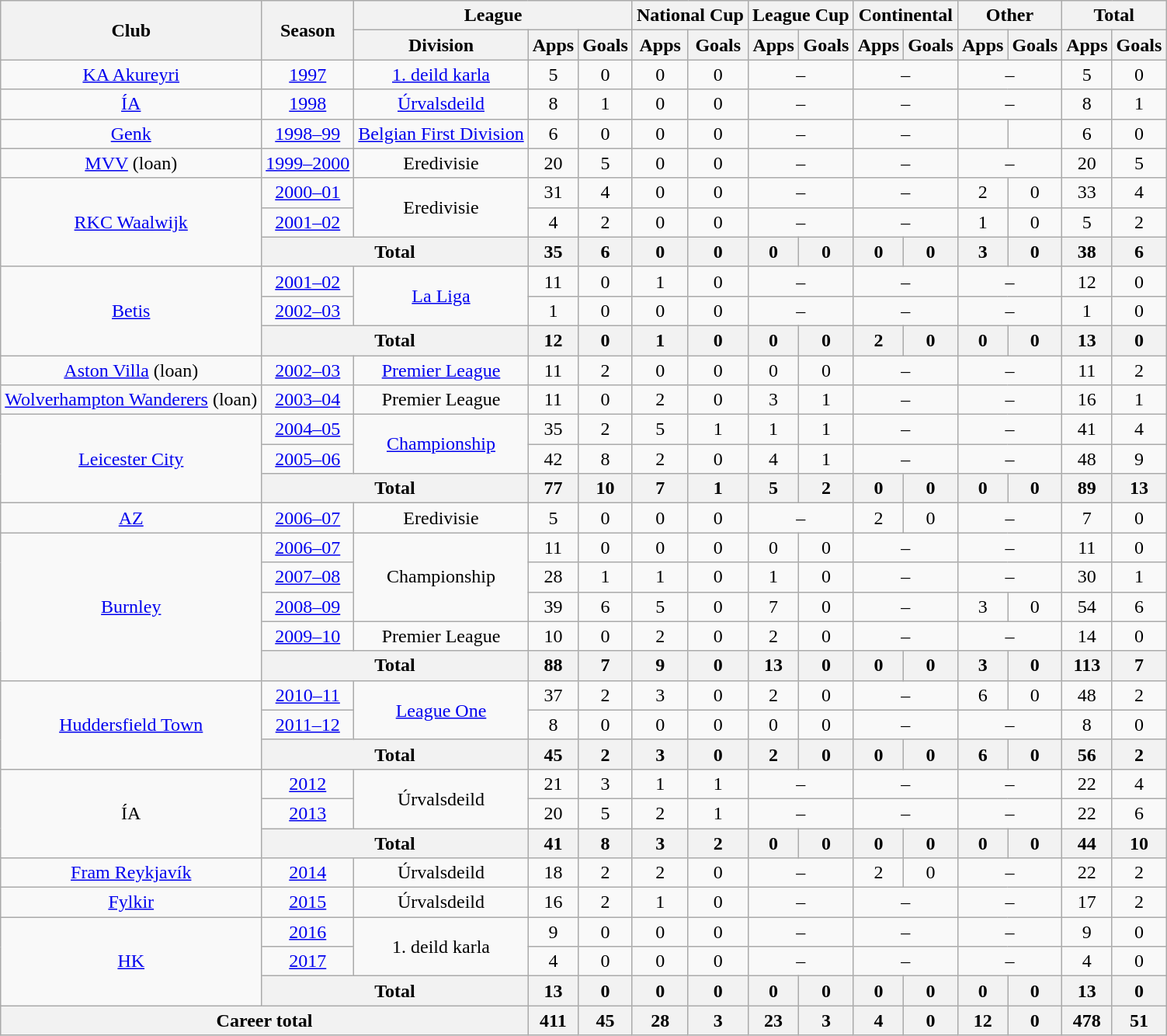<table class="wikitable" style="text-align:center">
<tr>
<th rowspan="2">Club</th>
<th rowspan="2">Season</th>
<th colspan="3">League</th>
<th colspan="2">National Cup</th>
<th colspan="2">League Cup</th>
<th colspan="2">Continental</th>
<th colspan="2">Other</th>
<th colspan="2">Total</th>
</tr>
<tr>
<th>Division</th>
<th>Apps</th>
<th>Goals</th>
<th>Apps</th>
<th>Goals</th>
<th>Apps</th>
<th>Goals</th>
<th>Apps</th>
<th>Goals</th>
<th>Apps</th>
<th>Goals</th>
<th>Apps</th>
<th>Goals</th>
</tr>
<tr>
<td><a href='#'>KA Akureyri</a></td>
<td><a href='#'>1997</a></td>
<td><a href='#'>1. deild karla</a></td>
<td>5</td>
<td>0</td>
<td>0</td>
<td>0</td>
<td colspan="2">–</td>
<td colspan="2">–</td>
<td colspan="2">–</td>
<td>5</td>
<td>0</td>
</tr>
<tr>
<td><a href='#'>ÍA</a></td>
<td><a href='#'>1998</a></td>
<td><a href='#'>Úrvalsdeild</a></td>
<td>8</td>
<td>1</td>
<td>0</td>
<td>0</td>
<td colspan="2">–</td>
<td colspan="2">–</td>
<td colspan="2">–</td>
<td>8</td>
<td>1</td>
</tr>
<tr>
<td><a href='#'>Genk</a></td>
<td><a href='#'>1998–99</a></td>
<td><a href='#'>Belgian First Division</a></td>
<td>6</td>
<td>0</td>
<td>0</td>
<td>0</td>
<td colspan="2">–</td>
<td colspan="2">–</td>
<td></td>
<td></td>
<td>6</td>
<td>0</td>
</tr>
<tr>
<td><a href='#'>MVV</a> (loan)</td>
<td><a href='#'>1999–2000</a></td>
<td>Eredivisie</td>
<td>20</td>
<td>5</td>
<td>0</td>
<td>0</td>
<td colspan="2">–</td>
<td colspan="2">–</td>
<td colspan="2">–</td>
<td>20</td>
<td>5</td>
</tr>
<tr>
<td rowspan="3"><a href='#'>RKC Waalwijk</a></td>
<td><a href='#'>2000–01</a></td>
<td rowspan="2">Eredivisie</td>
<td>31</td>
<td>4</td>
<td>0</td>
<td>0</td>
<td colspan="2">–</td>
<td colspan="2">–</td>
<td>2</td>
<td>0</td>
<td>33</td>
<td>4</td>
</tr>
<tr>
<td><a href='#'>2001–02</a></td>
<td>4</td>
<td>2</td>
<td>0</td>
<td>0</td>
<td colspan="2">–</td>
<td colspan="2">–</td>
<td>1</td>
<td>0</td>
<td>5</td>
<td>2</td>
</tr>
<tr>
<th colspan="2">Total</th>
<th>35</th>
<th>6</th>
<th>0</th>
<th>0</th>
<th>0</th>
<th>0</th>
<th>0</th>
<th>0</th>
<th>3</th>
<th>0</th>
<th>38</th>
<th>6</th>
</tr>
<tr>
<td rowspan="3"><a href='#'>Betis</a></td>
<td><a href='#'>2001–02</a></td>
<td rowspan="2"><a href='#'>La Liga</a></td>
<td>11</td>
<td>0</td>
<td>1</td>
<td>0</td>
<td colspan="2">–</td>
<td colspan="2">–</td>
<td colspan="2">–</td>
<td>12</td>
<td>0</td>
</tr>
<tr>
<td><a href='#'>2002–03</a></td>
<td>1</td>
<td>0</td>
<td>0</td>
<td>0</td>
<td colspan="2">–</td>
<td colspan="2">–</td>
<td colspan="2">–</td>
<td>1</td>
<td>0</td>
</tr>
<tr>
<th colspan="2">Total</th>
<th>12</th>
<th>0</th>
<th>1</th>
<th>0</th>
<th>0</th>
<th>0</th>
<th>2</th>
<th>0</th>
<th>0</th>
<th>0</th>
<th>13</th>
<th>0</th>
</tr>
<tr>
<td><a href='#'>Aston Villa</a> (loan)</td>
<td><a href='#'>2002–03</a></td>
<td><a href='#'>Premier League</a></td>
<td>11</td>
<td>2</td>
<td>0</td>
<td>0</td>
<td>0</td>
<td>0</td>
<td colspan="2">–</td>
<td colspan="2">–</td>
<td>11</td>
<td>2</td>
</tr>
<tr>
<td><a href='#'>Wolverhampton Wanderers</a> (loan)</td>
<td><a href='#'>2003–04</a></td>
<td>Premier League</td>
<td>11</td>
<td>0</td>
<td>2</td>
<td>0</td>
<td>3</td>
<td>1</td>
<td colspan="2">–</td>
<td colspan="2">–</td>
<td>16</td>
<td>1</td>
</tr>
<tr>
<td rowspan="3"><a href='#'>Leicester City</a></td>
<td><a href='#'>2004–05</a></td>
<td rowspan="2"><a href='#'>Championship</a></td>
<td>35</td>
<td>2</td>
<td>5</td>
<td>1</td>
<td>1</td>
<td>1</td>
<td colspan="2">–</td>
<td colspan="2">–</td>
<td>41</td>
<td>4</td>
</tr>
<tr>
<td><a href='#'>2005–06</a></td>
<td>42</td>
<td>8</td>
<td>2</td>
<td>0</td>
<td>4</td>
<td>1</td>
<td colspan="2">–</td>
<td colspan="2">–</td>
<td>48</td>
<td>9</td>
</tr>
<tr>
<th colspan="2">Total</th>
<th>77</th>
<th>10</th>
<th>7</th>
<th>1</th>
<th>5</th>
<th>2</th>
<th>0</th>
<th>0</th>
<th>0</th>
<th>0</th>
<th>89</th>
<th>13</th>
</tr>
<tr>
<td><a href='#'>AZ</a></td>
<td><a href='#'>2006–07</a></td>
<td>Eredivisie</td>
<td>5</td>
<td>0</td>
<td>0</td>
<td>0</td>
<td colspan="2">–</td>
<td>2</td>
<td>0</td>
<td colspan="2">–</td>
<td>7</td>
<td>0</td>
</tr>
<tr>
<td rowspan="5"><a href='#'>Burnley</a></td>
<td><a href='#'>2006–07</a></td>
<td rowspan="3">Championship</td>
<td>11</td>
<td>0</td>
<td>0</td>
<td>0</td>
<td>0</td>
<td>0</td>
<td colspan="2">–</td>
<td colspan="2">–</td>
<td>11</td>
<td>0</td>
</tr>
<tr>
<td><a href='#'>2007–08</a></td>
<td>28</td>
<td>1</td>
<td>1</td>
<td>0</td>
<td>1</td>
<td>0</td>
<td colspan="2">–</td>
<td colspan="2">–</td>
<td>30</td>
<td>1</td>
</tr>
<tr>
<td><a href='#'>2008–09</a></td>
<td>39</td>
<td>6</td>
<td>5</td>
<td>0</td>
<td>7</td>
<td>0</td>
<td colspan="2">–</td>
<td>3</td>
<td>0</td>
<td>54</td>
<td>6</td>
</tr>
<tr>
<td><a href='#'>2009–10</a></td>
<td>Premier League</td>
<td>10</td>
<td>0</td>
<td>2</td>
<td>0</td>
<td>2</td>
<td>0</td>
<td colspan="2">–</td>
<td colspan="2">–</td>
<td>14</td>
<td>0</td>
</tr>
<tr>
<th colspan="2">Total</th>
<th>88</th>
<th>7</th>
<th>9</th>
<th>0</th>
<th>13</th>
<th>0</th>
<th>0</th>
<th>0</th>
<th>3</th>
<th>0</th>
<th>113</th>
<th>7</th>
</tr>
<tr>
<td rowspan="3"><a href='#'>Huddersfield Town</a></td>
<td><a href='#'>2010–11</a></td>
<td rowspan="2"><a href='#'>League One</a></td>
<td>37</td>
<td>2</td>
<td>3</td>
<td>0</td>
<td>2</td>
<td>0</td>
<td colspan="2">–</td>
<td>6</td>
<td>0</td>
<td>48</td>
<td>2</td>
</tr>
<tr>
<td><a href='#'>2011–12</a></td>
<td>8</td>
<td>0</td>
<td>0</td>
<td>0</td>
<td>0</td>
<td>0</td>
<td colspan="2">–</td>
<td colspan="2">–</td>
<td>8</td>
<td>0</td>
</tr>
<tr>
<th colspan="2">Total</th>
<th>45</th>
<th>2</th>
<th>3</th>
<th>0</th>
<th>2</th>
<th>0</th>
<th>0</th>
<th>0</th>
<th>6</th>
<th>0</th>
<th>56</th>
<th>2</th>
</tr>
<tr>
<td rowspan="3">ÍA</td>
<td><a href='#'>2012</a></td>
<td rowspan="2">Úrvalsdeild</td>
<td>21</td>
<td>3</td>
<td>1</td>
<td>1</td>
<td colspan="2">–</td>
<td colspan="2">–</td>
<td colspan="2">–</td>
<td>22</td>
<td>4</td>
</tr>
<tr>
<td><a href='#'>2013</a></td>
<td>20</td>
<td>5</td>
<td>2</td>
<td>1</td>
<td colspan="2">–</td>
<td colspan="2">–</td>
<td colspan="2">–</td>
<td>22</td>
<td>6</td>
</tr>
<tr>
<th colspan="2">Total</th>
<th>41</th>
<th>8</th>
<th>3</th>
<th>2</th>
<th>0</th>
<th>0</th>
<th>0</th>
<th>0</th>
<th>0</th>
<th>0</th>
<th>44</th>
<th>10</th>
</tr>
<tr>
<td><a href='#'>Fram Reykjavík</a></td>
<td><a href='#'>2014</a></td>
<td>Úrvalsdeild</td>
<td>18</td>
<td>2</td>
<td>2</td>
<td>0</td>
<td colspan="2">–</td>
<td>2</td>
<td>0</td>
<td colspan="2">–</td>
<td>22</td>
<td>2</td>
</tr>
<tr>
<td><a href='#'>Fylkir</a></td>
<td><a href='#'>2015</a></td>
<td>Úrvalsdeild</td>
<td>16</td>
<td>2</td>
<td>1</td>
<td>0</td>
<td colspan="2">–</td>
<td colspan="2">–</td>
<td colspan="2">–</td>
<td>17</td>
<td>2</td>
</tr>
<tr>
<td rowspan="3"><a href='#'>HK</a></td>
<td><a href='#'>2016</a></td>
<td rowspan="2">1. deild karla</td>
<td>9</td>
<td>0</td>
<td>0</td>
<td>0</td>
<td colspan="2">–</td>
<td colspan="2">–</td>
<td colspan="2">–</td>
<td>9</td>
<td>0</td>
</tr>
<tr>
<td><a href='#'>2017</a></td>
<td>4</td>
<td>0</td>
<td>0</td>
<td>0</td>
<td colspan="2">–</td>
<td colspan="2">–</td>
<td colspan="2">–</td>
<td>4</td>
<td>0</td>
</tr>
<tr>
<th colspan="2">Total</th>
<th>13</th>
<th>0</th>
<th>0</th>
<th>0</th>
<th>0</th>
<th>0</th>
<th>0</th>
<th>0</th>
<th>0</th>
<th>0</th>
<th>13</th>
<th>0</th>
</tr>
<tr>
<th colspan="3">Career total</th>
<th>411</th>
<th>45</th>
<th>28</th>
<th>3</th>
<th>23</th>
<th>3</th>
<th>4</th>
<th>0</th>
<th>12</th>
<th>0</th>
<th>478</th>
<th>51</th>
</tr>
</table>
